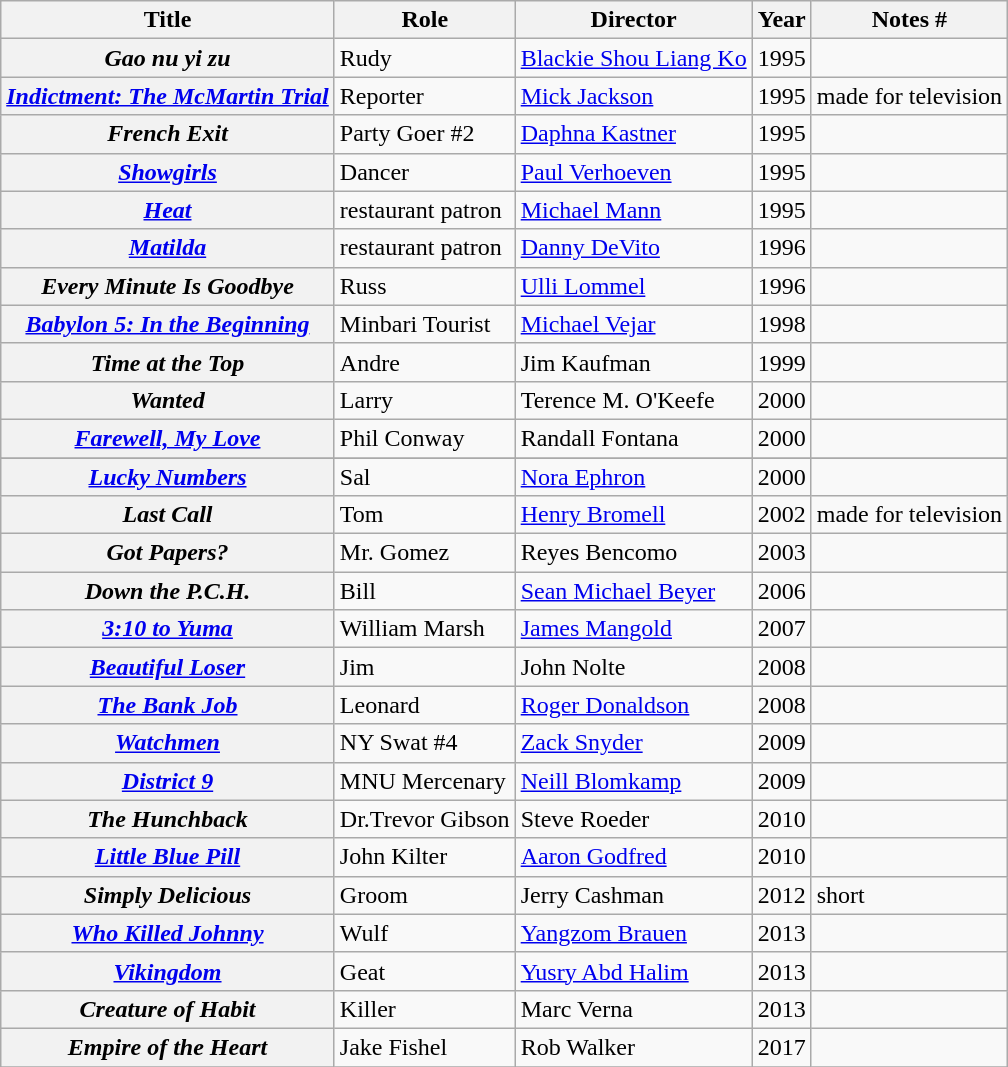<table class="wikitable plainrowheaders sortable">
<tr>
<th scope="col">Title</th>
<th scope="col">Role</th>
<th scope="col">Director</th>
<th scope="col">Year</th>
<th scope="col" class="unsortable">Notes #</th>
</tr>
<tr>
<th scope="row"><em>Gao nu yi zu</em></th>
<td>Rudy</td>
<td><a href='#'>Blackie Shou Liang Ko</a></td>
<td>1995</td>
<td></td>
</tr>
<tr>
<th scope="row"><em><a href='#'>Indictment: The McMartin Trial</a></em></th>
<td>Reporter</td>
<td><a href='#'>Mick Jackson</a></td>
<td>1995</td>
<td>made for television</td>
</tr>
<tr>
<th scope="row"><em>French Exit</em></th>
<td>Party Goer #2</td>
<td><a href='#'>Daphna Kastner</a></td>
<td>1995</td>
<td></td>
</tr>
<tr>
<th scope="row"><em><a href='#'>Showgirls</a></em></th>
<td>Dancer</td>
<td><a href='#'>Paul Verhoeven</a></td>
<td>1995</td>
<td></td>
</tr>
<tr>
<th scope="row"><em><a href='#'>Heat</a></em></th>
<td>restaurant patron</td>
<td><a href='#'>Michael Mann</a></td>
<td>1995</td>
<td></td>
</tr>
<tr>
<th scope="row"><em><a href='#'>Matilda</a></em></th>
<td>restaurant patron</td>
<td><a href='#'>Danny DeVito</a></td>
<td>1996</td>
<td></td>
</tr>
<tr>
<th scope="row"><em>Every Minute Is Goodbye</em></th>
<td>Russ</td>
<td><a href='#'>Ulli Lommel</a></td>
<td>1996</td>
<td></td>
</tr>
<tr>
<th scope="row"><em><a href='#'>Babylon 5: In the Beginning</a></em></th>
<td>Minbari Tourist</td>
<td><a href='#'>Michael Vejar</a></td>
<td>1998</td>
<td></td>
</tr>
<tr>
<th scope="row"><em>Time at the Top</em></th>
<td>Andre</td>
<td>Jim Kaufman</td>
<td>1999</td>
<td></td>
</tr>
<tr>
<th scope="row"><em>Wanted</em></th>
<td>Larry</td>
<td>Terence M. O'Keefe</td>
<td>2000</td>
<td></td>
</tr>
<tr>
<th scope="row"><em><a href='#'>Farewell, My Love</a></em></th>
<td>Phil Conway</td>
<td>Randall Fontana</td>
<td>2000</td>
<td></td>
</tr>
<tr>
</tr>
<tr>
<th scope="row"><em><a href='#'>Lucky Numbers</a></em></th>
<td>Sal</td>
<td><a href='#'>Nora Ephron</a></td>
<td>2000</td>
<td></td>
</tr>
<tr>
<th scope="row"><em>Last Call</em></th>
<td>Tom</td>
<td><a href='#'>Henry Bromell</a></td>
<td>2002</td>
<td>made for television</td>
</tr>
<tr>
<th scope="row"><em>Got Papers?</em></th>
<td>Mr. Gomez</td>
<td>Reyes Bencomo</td>
<td>2003</td>
<td></td>
</tr>
<tr>
<th scope="row"><em>Down the P.C.H.</em></th>
<td>Bill</td>
<td><a href='#'>Sean Michael Beyer</a></td>
<td>2006</td>
<td></td>
</tr>
<tr>
<th scope="row"><em><a href='#'>3:10 to Yuma</a></em></th>
<td>William Marsh</td>
<td><a href='#'>James Mangold</a></td>
<td>2007</td>
<td></td>
</tr>
<tr>
<th scope="row"><em><a href='#'>Beautiful Loser</a></em></th>
<td>Jim</td>
<td>John Nolte</td>
<td>2008</td>
<td></td>
</tr>
<tr>
<th scope="row"><em><a href='#'>The Bank Job</a></em></th>
<td>Leonard</td>
<td><a href='#'>Roger Donaldson</a></td>
<td>2008</td>
<td></td>
</tr>
<tr>
<th scope="row"><em><a href='#'>Watchmen</a></em></th>
<td>NY Swat #4</td>
<td><a href='#'>Zack Snyder</a></td>
<td>2009</td>
<td></td>
</tr>
<tr>
<th scope="row"><em><a href='#'>District 9</a></em></th>
<td>MNU Mercenary</td>
<td><a href='#'>Neill Blomkamp</a></td>
<td>2009</td>
<td></td>
</tr>
<tr>
<th scope="row"><em>The Hunchback</em></th>
<td>Dr.Trevor Gibson</td>
<td>Steve Roeder</td>
<td>2010</td>
<td></td>
</tr>
<tr>
<th scope="row"><em><a href='#'>Little Blue Pill</a></em></th>
<td>John Kilter</td>
<td><a href='#'>Aaron Godfred</a></td>
<td>2010</td>
<td></td>
</tr>
<tr>
<th scope="row"><em>Simply Delicious</em></th>
<td>Groom</td>
<td>Jerry Cashman</td>
<td>2012</td>
<td>short</td>
</tr>
<tr>
<th scope="row"><em><a href='#'>Who Killed Johnny</a></em></th>
<td>Wulf</td>
<td><a href='#'>Yangzom Brauen</a></td>
<td>2013</td>
<td></td>
</tr>
<tr>
<th scope="row"><em><a href='#'>Vikingdom</a></em></th>
<td>Geat</td>
<td><a href='#'>Yusry Abd Halim</a></td>
<td>2013</td>
<td></td>
</tr>
<tr>
<th scope="row"><em>Creature of Habit</em></th>
<td>Killer</td>
<td>Marc Verna</td>
<td>2013</td>
<td></td>
</tr>
<tr>
<th scope="row"><em>Empire of the Heart</em></th>
<td>Jake Fishel</td>
<td>Rob Walker</td>
<td>2017</td>
<td></td>
</tr>
<tr>
</tr>
</table>
